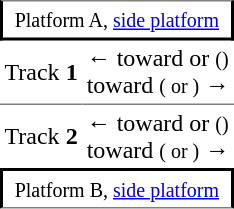<table border=0 cellspacing=0 cellpadding=3>
<tr>
<td style="border-top:solid 1px gray;border-right:solid 2px black;border-left:solid 2px black;border-bottom:solid 2px black;text-align:center;" colspan=2><small>Platform A, <a href='#'>side platform</a></small> </td>
</tr>
<tr>
<td style="border-bottom:solid 1px gray;">Track <strong>1</strong></td>
<td style="border-bottom:solid 1px gray;">←  toward  or  <small>()</small><br>  toward  <small>( or )</small> →</td>
</tr>
<tr>
<td>Track <strong>2</strong></td>
<td>←  toward  or  <small>()</small><br>  toward  <small>( or )</small> →</td>
</tr>
<tr>
<td style="border-bottom:solid 1px gray;border-top:solid 2px black;border-right:solid 2px black;border-left:solid 2px black;text-align:center;" colspan=2><small>Platform B, <a href='#'>side platform</a></small> </td>
</tr>
</table>
